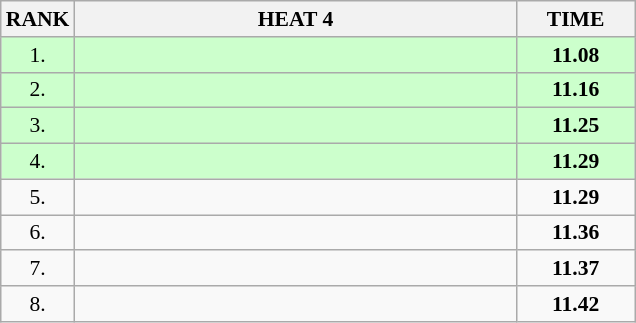<table class="wikitable" style="border-collapse: collapse; font-size: 90%;">
<tr>
<th>RANK</th>
<th style="width: 20em">HEAT 4</th>
<th style="width: 5em">TIME</th>
</tr>
<tr style="background:#ccffcc;">
<td align="center">1.</td>
<td></td>
<td align="center"><strong>11.08</strong></td>
</tr>
<tr style="background:#ccffcc;">
<td align="center">2.</td>
<td></td>
<td align="center"><strong>11.16</strong></td>
</tr>
<tr style="background:#ccffcc;">
<td align="center">3.</td>
<td></td>
<td align="center"><strong>11.25</strong></td>
</tr>
<tr style="background:#ccffcc;">
<td align="center">4.</td>
<td></td>
<td align="center"><strong>11.29</strong></td>
</tr>
<tr>
<td align="center">5.</td>
<td></td>
<td align="center"><strong>11.29</strong></td>
</tr>
<tr>
<td align="center">6.</td>
<td></td>
<td align="center"><strong>11.36</strong></td>
</tr>
<tr>
<td align="center">7.</td>
<td></td>
<td align="center"><strong>11.37</strong></td>
</tr>
<tr>
<td align="center">8.</td>
<td></td>
<td align="center"><strong>11.42</strong></td>
</tr>
</table>
